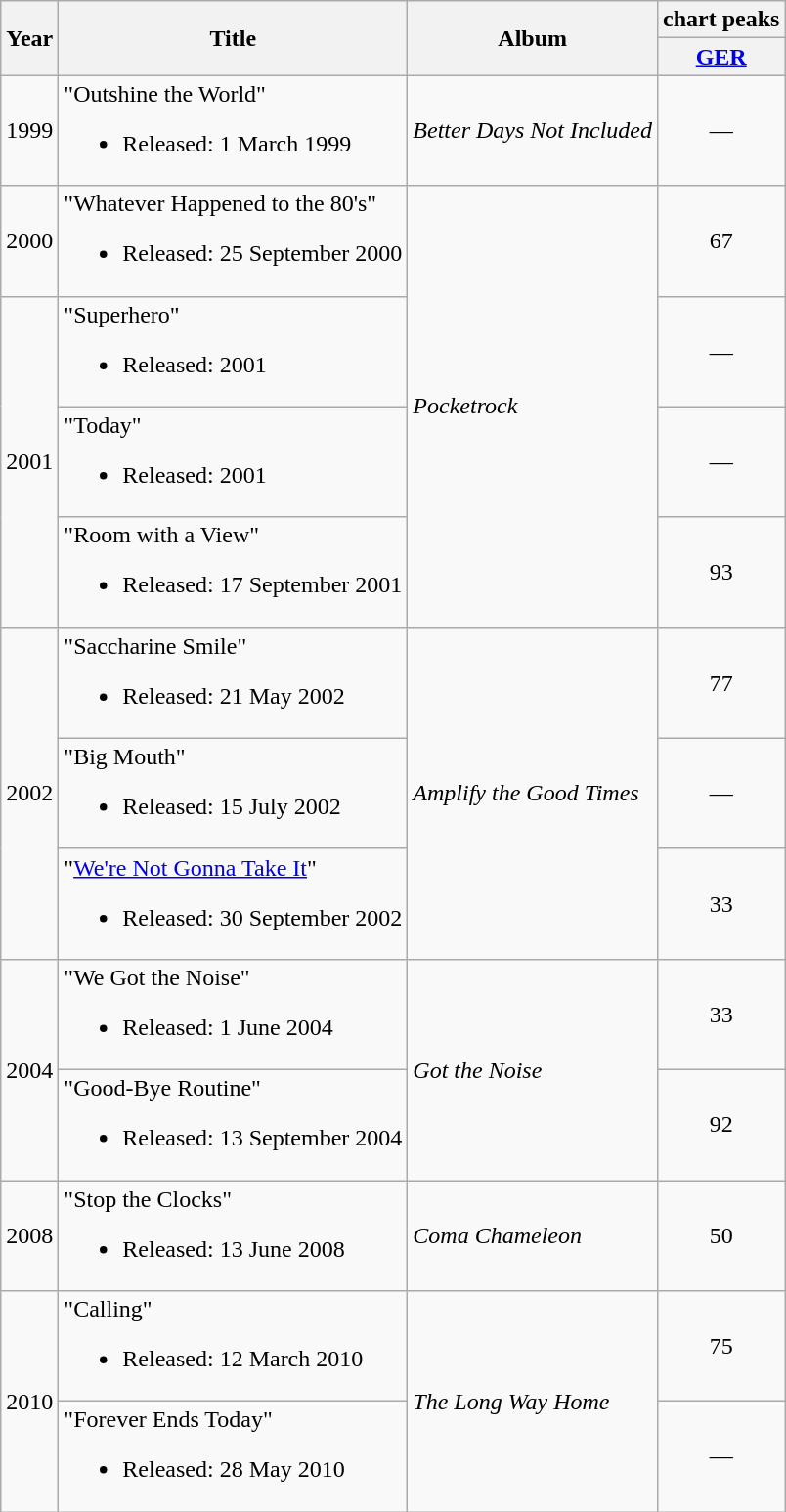<table class="wikitable">
<tr>
<th scope="col" rowspan="2">Year</th>
<th scope="col" rowspan="2">Title</th>
<th scope="col" rowspan="2">Album</th>
<th scope="col" colspan="3">chart peaks</th>
</tr>
<tr bgcolor="#dddddd">
<th scope="col"><a href='#'>GER</a><br></th>
</tr>
<tr>
<td>1999</td>
<td>"Outshine the World"<br><ul><li>Released: 1 March 1999</li></ul></td>
<td><em>Better Days Not Included</em></td>
<td align="center" >—</td>
</tr>
<tr>
<td>2000</td>
<td>"Whatever Happened to the 80's"<br><ul><li>Released: 25 September 2000</li></ul></td>
<td rowspan="4"><em>Pocketrock</em></td>
<td align="center" >67</td>
</tr>
<tr>
<td rowspan="3" align="center">2001</td>
<td>"Superhero"<br><ul><li>Released: 2001</li></ul></td>
<td align="center" >—</td>
</tr>
<tr>
<td>"Today"<br><ul><li>Released: 2001</li></ul></td>
<td align="center" >—</td>
</tr>
<tr>
<td>"Room with a View"<br><ul><li>Released: 17 September 2001</li></ul></td>
<td align="center" >93</td>
</tr>
<tr>
<td rowspan="3" align="center">2002</td>
<td>"Saccharine Smile"<br><ul><li>Released: 21 May 2002</li></ul></td>
<td rowspan="3"><em>Amplify the Good Times</em></td>
<td align="center" >77</td>
</tr>
<tr>
<td>"Big Mouth"<br><ul><li>Released: 15 July 2002</li></ul></td>
<td align="center" >—</td>
</tr>
<tr>
<td>"<a href='#'>We're Not Gonna Take It</a>"<br><ul><li>Released: 30 September 2002</li></ul></td>
<td align="center" >33</td>
</tr>
<tr>
<td rowspan="2" align="center">2004</td>
<td>"We Got the Noise"<br><ul><li>Released: 1 June 2004</li></ul></td>
<td rowspan="2"><em>Got the Noise</em></td>
<td align="center" >33</td>
</tr>
<tr>
<td>"Good-Bye Routine"<br><ul><li>Released: 13 September 2004</li></ul></td>
<td align="center" >92</td>
</tr>
<tr>
<td>2008</td>
<td>"Stop the Clocks"<br><ul><li>Released: 13 June 2008</li></ul></td>
<td><em>Coma Chameleon</em></td>
<td align="center" >50</td>
</tr>
<tr>
<td rowspan="2" align="center">2010</td>
<td>"Calling"<br><ul><li>Released: 12 March 2010</li></ul></td>
<td rowspan="2"><em>The Long Way Home</em></td>
<td align="center" >75</td>
</tr>
<tr>
<td>"Forever Ends Today"<br><ul><li>Released: 28 May 2010</li></ul></td>
<td align="center" >—</td>
</tr>
</table>
